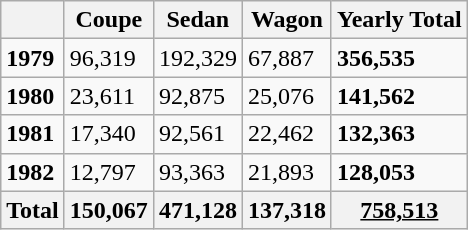<table class="wikitable">
<tr>
<th></th>
<th>Coupe</th>
<th>Sedan</th>
<th>Wagon</th>
<th>Yearly Total</th>
</tr>
<tr>
<td><strong>1979</strong></td>
<td>96,319</td>
<td>192,329</td>
<td>67,887</td>
<td><strong>356,535</strong></td>
</tr>
<tr>
<td><strong>1980</strong></td>
<td>23,611</td>
<td>92,875</td>
<td>25,076</td>
<td><strong>141,562</strong></td>
</tr>
<tr>
<td><strong>1981</strong></td>
<td>17,340</td>
<td>92,561</td>
<td>22,462</td>
<td><strong>132,363</strong></td>
</tr>
<tr>
<td><strong>1982</strong></td>
<td>12,797</td>
<td>93,363</td>
<td>21,893</td>
<td><strong>128,053</strong></td>
</tr>
<tr>
<th>Total</th>
<th>150,067</th>
<th>471,128</th>
<th>137,318</th>
<th><u>758,513</u></th>
</tr>
</table>
